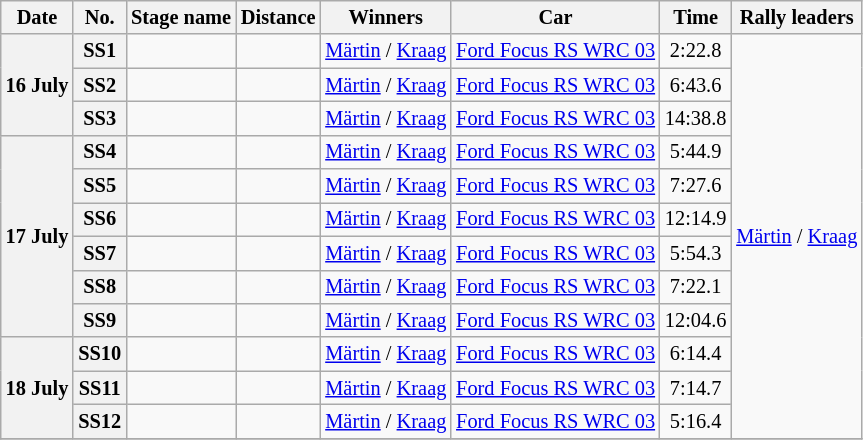<table class="wikitable" style="font-size: 85%;">
<tr>
<th>Date</th>
<th>No.</th>
<th>Stage name</th>
<th>Distance</th>
<th>Winners</th>
<th>Car</th>
<th>Time</th>
<th>Rally leaders</th>
</tr>
<tr>
<th rowspan="3">16 July</th>
<th>SS1</th>
<td></td>
<td align="center"></td>
<td nowrap><a href='#'>Märtin</a> / <a href='#'>Kraag</a></td>
<td nowrap><a href='#'>Ford Focus RS WRC 03</a></td>
<td align="center">2:22.8</td>
<td rowspan="12"><a href='#'>Märtin</a> / <a href='#'>Kraag</a></td>
</tr>
<tr>
<th>SS2</th>
<td></td>
<td align="center"></td>
<td nowrap><a href='#'>Märtin</a> / <a href='#'>Kraag</a></td>
<td nowrap><a href='#'>Ford Focus RS WRC 03</a></td>
<td align="center">6:43.6</td>
</tr>
<tr>
<th>SS3</th>
<td></td>
<td align="center"></td>
<td nowrap><a href='#'>Märtin</a> / <a href='#'>Kraag</a></td>
<td nowrap><a href='#'>Ford Focus RS WRC 03</a></td>
<td align="center">14:38.8</td>
</tr>
<tr>
<th rowspan="6">17 July</th>
<th>SS4</th>
<td></td>
<td align="center"></td>
<td nowrap><a href='#'>Märtin</a> / <a href='#'>Kraag</a></td>
<td nowrap><a href='#'>Ford Focus RS WRC 03</a></td>
<td align="center">5:44.9</td>
</tr>
<tr>
<th>SS5</th>
<td></td>
<td align="center"></td>
<td nowrap><a href='#'>Märtin</a> / <a href='#'>Kraag</a></td>
<td nowrap><a href='#'>Ford Focus RS WRC 03</a></td>
<td align="center">7:27.6</td>
</tr>
<tr>
<th>SS6</th>
<td></td>
<td align="center"></td>
<td nowrap><a href='#'>Märtin</a> / <a href='#'>Kraag</a></td>
<td nowrap><a href='#'>Ford Focus RS WRC 03</a></td>
<td align="center">12:14.9</td>
</tr>
<tr>
<th>SS7</th>
<td></td>
<td align="center"></td>
<td nowrap><a href='#'>Märtin</a> / <a href='#'>Kraag</a></td>
<td nowrap><a href='#'>Ford Focus RS WRC 03</a></td>
<td align="center">5:54.3</td>
</tr>
<tr>
<th>SS8</th>
<td></td>
<td align="center"></td>
<td nowrap><a href='#'>Märtin</a> / <a href='#'>Kraag</a></td>
<td nowrap><a href='#'>Ford Focus RS WRC 03</a></td>
<td align="center">7:22.1</td>
</tr>
<tr>
<th>SS9</th>
<td></td>
<td align="center"></td>
<td nowrap><a href='#'>Märtin</a> / <a href='#'>Kraag</a></td>
<td nowrap><a href='#'>Ford Focus RS WRC 03</a></td>
<td align="center">12:04.6</td>
</tr>
<tr>
<th rowspan="3">18 July</th>
<th>SS10</th>
<td></td>
<td align="center"></td>
<td nowrap><a href='#'>Märtin</a> / <a href='#'>Kraag</a></td>
<td nowrap><a href='#'>Ford Focus RS WRC 03</a></td>
<td align="center">6:14.4</td>
</tr>
<tr>
<th>SS11</th>
<td></td>
<td align="center"></td>
<td nowrap><a href='#'>Märtin</a> / <a href='#'>Kraag</a></td>
<td nowrap><a href='#'>Ford Focus RS WRC 03</a></td>
<td align="center">7:14.7</td>
</tr>
<tr>
<th>SS12</th>
<td></td>
<td align="center"></td>
<td nowrap><a href='#'>Märtin</a> / <a href='#'>Kraag</a></td>
<td nowrap><a href='#'>Ford Focus RS WRC 03</a></td>
<td align="center">5:16.4</td>
</tr>
<tr>
</tr>
</table>
